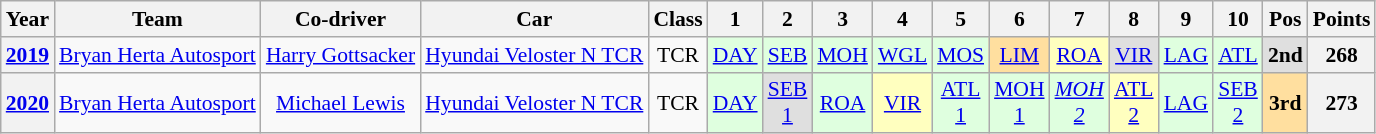<table class="wikitable" style="text-align:center; font-size:90%">
<tr>
<th>Year</th>
<th>Team</th>
<th>Co-driver</th>
<th>Car</th>
<th>Class</th>
<th>1</th>
<th>2</th>
<th>3</th>
<th>4</th>
<th>5</th>
<th>6</th>
<th>7</th>
<th>8</th>
<th>9</th>
<th>10</th>
<th>Pos</th>
<th>Points</th>
</tr>
<tr>
<th><a href='#'>2019</a></th>
<td><a href='#'>Bryan Herta Autosport</a><br></td>
<td><a href='#'>Harry Gottsacker</a></td>
<td><a href='#'>Hyundai Veloster N TCR</a></td>
<td>TCR</td>
<td style="background:#DFFFDF;"><a href='#'>DAY</a><br></td>
<td style="background:#DFFFDF;"><a href='#'>SEB</a><br></td>
<td style="background:#DFFFDF;"><a href='#'>MOH</a><br></td>
<td style="background:#DFFFDF;"><a href='#'>WGL</a><br></td>
<td style="background:#DFFFDF;"><a href='#'>MOS</a><br></td>
<td style="background:#FFDF9F;"><a href='#'>LIM</a><br></td>
<td style="background:#FFFFBF;"><a href='#'>ROA</a><br></td>
<td style="background:#DFDFDF;"><a href='#'>VIR</a><br></td>
<td style="background:#DFFFDF;"><a href='#'>LAG</a><br></td>
<td style="background:#DFFFDF;"><a href='#'>ATL</a><br></td>
<th style="background:#DFDFDF;">2nd</th>
<th>268</th>
</tr>
<tr>
<th><a href='#'>2020</a></th>
<td><a href='#'>Bryan Herta Autosport</a><br></td>
<td><a href='#'>Michael Lewis</a></td>
<td><a href='#'>Hyundai Veloster N TCR</a></td>
<td>TCR</td>
<td style="background:#DFFFDF;"><a href='#'>DAY</a><br></td>
<td style="background:#DFDFDF;"><a href='#'>SEB<br>1</a><br></td>
<td style="background:#DFFFDF;"><a href='#'>ROA</a><br></td>
<td style="background:#FFFFBF;"><a href='#'>VIR</a><br></td>
<td style="background:#DFFFDF;"><a href='#'>ATL<br>1</a><br></td>
<td style="background:#DFFFDF;"><a href='#'>MOH<br>1</a><br></td>
<td style="background:#DFFFDF;"><a href='#'><em>MOH</em><br><em>2</em></a><br></td>
<td style="background:#FFFFBF;"><a href='#'>ATL<br>2</a><br></td>
<td style="background:#DFFFDF;"><a href='#'>LAG</a><br></td>
<td style="background:#DFFFDF;"><a href='#'>SEB<br>2</a><br></td>
<th style="background:#FFDF9F;">3rd</th>
<th>273</th>
</tr>
</table>
